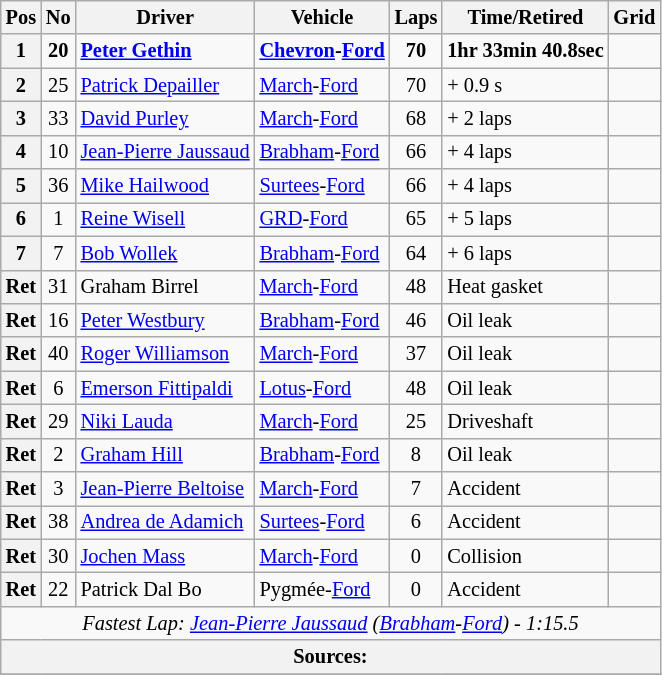<table class="wikitable" style="font-size: 85%;">
<tr>
<th>Pos</th>
<th>No</th>
<th>Driver</th>
<th>Vehicle</th>
<th>Laps</th>
<th>Time/Retired</th>
<th>Grid</th>
</tr>
<tr>
<th>1</th>
<td align="center"><strong>20</strong></td>
<td> <strong><a href='#'>Peter Gethin</a></strong></td>
<td><strong><a href='#'>Chevron</a>-<a href='#'>Ford</a></strong></td>
<td align="center"><strong>70</strong></td>
<td><strong>1hr 33min 40.8sec</strong></td>
<td align="center"><strong></strong></td>
</tr>
<tr>
<th>2</th>
<td align="center">25</td>
<td> <a href='#'>Patrick Depailler</a></td>
<td><a href='#'>March</a>-<a href='#'>Ford</a></td>
<td align="center">70</td>
<td>+ 0.9 s</td>
<td align="center"></td>
</tr>
<tr>
<th>3</th>
<td align="center">33</td>
<td> <a href='#'>David Purley</a></td>
<td><a href='#'>March</a>-<a href='#'>Ford</a></td>
<td align="center">68</td>
<td>+ 2 laps</td>
<td align="center"></td>
</tr>
<tr>
<th>4</th>
<td align="center">10</td>
<td> <a href='#'>Jean-Pierre Jaussaud</a></td>
<td><a href='#'>Brabham</a>-<a href='#'>Ford</a></td>
<td align="center">66</td>
<td>+ 4 laps</td>
<td align="center"></td>
</tr>
<tr>
<th>5</th>
<td align="center">36</td>
<td> <a href='#'>Mike Hailwood</a></td>
<td><a href='#'>Surtees</a>-<a href='#'>Ford</a></td>
<td align="center">66</td>
<td>+ 4 laps</td>
<td align="center"></td>
</tr>
<tr>
<th>6</th>
<td align="center">1</td>
<td> <a href='#'>Reine Wisell</a></td>
<td><a href='#'>GRD</a>-<a href='#'>Ford</a></td>
<td align="center">65</td>
<td>+ 5 laps</td>
<td align="center"></td>
</tr>
<tr>
<th>7</th>
<td align="center">7</td>
<td> <a href='#'>Bob Wollek</a></td>
<td><a href='#'>Brabham</a>-<a href='#'>Ford</a></td>
<td align="center">64</td>
<td>+ 6 laps</td>
<td align="center"></td>
</tr>
<tr>
<th>Ret</th>
<td align="center">31</td>
<td> Graham Birrel</td>
<td><a href='#'>March</a>-<a href='#'>Ford</a></td>
<td align="center">48</td>
<td>Heat gasket</td>
<td align="center"></td>
</tr>
<tr>
<th>Ret</th>
<td align="center">16</td>
<td> <a href='#'>Peter Westbury</a></td>
<td><a href='#'>Brabham</a>-<a href='#'>Ford</a></td>
<td align="center">46</td>
<td>Oil leak</td>
<td align="center"></td>
</tr>
<tr>
<th>Ret</th>
<td align="center">40</td>
<td> <a href='#'>Roger Williamson</a></td>
<td><a href='#'>March</a>-<a href='#'>Ford</a></td>
<td align="center">37</td>
<td>Oil leak</td>
<td align="center"></td>
</tr>
<tr>
<th>Ret</th>
<td align="center">6</td>
<td> <a href='#'>Emerson Fittipaldi</a></td>
<td><a href='#'>Lotus</a>-<a href='#'>Ford</a></td>
<td align="center">48</td>
<td>Oil leak</td>
<td align="center"></td>
</tr>
<tr>
<th>Ret</th>
<td align="center">29</td>
<td> <a href='#'>Niki Lauda</a></td>
<td><a href='#'>March</a>-<a href='#'>Ford</a></td>
<td align="center">25</td>
<td>Driveshaft</td>
<td align="center"></td>
</tr>
<tr>
<th>Ret</th>
<td align="center">2</td>
<td> <a href='#'>Graham Hill</a></td>
<td><a href='#'>Brabham</a>-<a href='#'>Ford</a></td>
<td align="center">8</td>
<td>Oil leak</td>
<td align="center"></td>
</tr>
<tr>
<th>Ret</th>
<td align="center">3</td>
<td> <a href='#'>Jean-Pierre Beltoise</a></td>
<td><a href='#'>March</a>-<a href='#'>Ford</a></td>
<td align="center">7</td>
<td>Accident</td>
<td align="center"></td>
</tr>
<tr>
<th>Ret</th>
<td align="center">38</td>
<td> <a href='#'>Andrea de Adamich</a></td>
<td><a href='#'>Surtees</a>-<a href='#'>Ford</a></td>
<td align="center">6</td>
<td>Accident</td>
<td align="center"></td>
</tr>
<tr>
<th>Ret</th>
<td align="center">30</td>
<td> <a href='#'>Jochen Mass</a></td>
<td><a href='#'>March</a>-<a href='#'>Ford</a></td>
<td align="center">0</td>
<td>Collision</td>
<td align="center"></td>
</tr>
<tr>
<th>Ret</th>
<td align="center">22</td>
<td> Patrick Dal Bo</td>
<td>Pygmée-<a href='#'>Ford</a></td>
<td align="center">0</td>
<td>Accident</td>
<td align="center"></td>
</tr>
<tr>
<td colspan="8" align="center"><em>Fastest Lap: <a href='#'>Jean-Pierre Jaussaud</a> (<a href='#'>Brabham</a>-<a href='#'>Ford</a>) - 1:15.5</em></td>
</tr>
<tr>
<th colspan="8">Sources:</th>
</tr>
<tr>
</tr>
</table>
